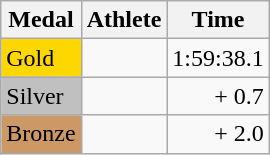<table class="wikitable">
<tr>
<th>Medal</th>
<th>Athlete</th>
<th>Time</th>
</tr>
<tr>
<td bgcolor="gold">Gold</td>
<td></td>
<td align=right>1:59:38.1</td>
</tr>
<tr>
<td bgcolor="silver">Silver</td>
<td></td>
<td align=right>+ 0.7</td>
</tr>
<tr>
<td bgcolor="CC9966">Bronze</td>
<td></td>
<td align=right>+ 2.0</td>
</tr>
</table>
